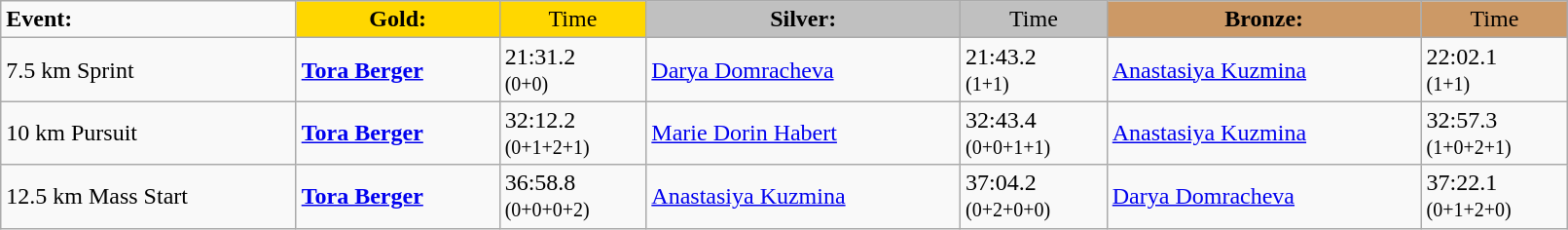<table class="wikitable" width=85%>
<tr>
<td><strong>Event:</strong></td>
<td style="text-align:center;background-color:gold;"><strong>Gold:</strong></td>
<td style="text-align:center;background-color:gold;">Time</td>
<td style="text-align:center;background-color:silver;"><strong>Silver:</strong></td>
<td style="text-align:center;background-color:silver;">Time</td>
<td style="text-align:center;background-color:#CC9966;"><strong>Bronze:</strong></td>
<td style="text-align:center;background-color:#CC9966;">Time</td>
</tr>
<tr>
<td>7.5 km Sprint<br></td>
<td><strong><a href='#'>Tora Berger</a></strong><br><small></small></td>
<td>21:31.2<br><small>(0+0)</small></td>
<td><a href='#'>Darya Domracheva</a><br><small></small></td>
<td>21:43.2<br><small>(1+1)</small></td>
<td><a href='#'>Anastasiya Kuzmina</a><br><small></small></td>
<td>22:02.1<br><small>(1+1)</small></td>
</tr>
<tr>
<td>10 km Pursuit<br></td>
<td><strong><a href='#'>Tora Berger</a></strong><br><small></small></td>
<td>32:12.2<br><small>(0+1+2+1)</small></td>
<td><a href='#'>Marie Dorin Habert</a><br><small></small></td>
<td>32:43.4<br><small>(0+0+1+1)</small></td>
<td><a href='#'>Anastasiya Kuzmina</a><br><small></small></td>
<td>32:57.3<br><small>(1+0+2+1)</small></td>
</tr>
<tr>
<td>12.5 km Mass Start<br></td>
<td><strong><a href='#'>Tora Berger</a></strong><br><small></small></td>
<td>36:58.8<br><small>(0+0+0+2)</small></td>
<td><a href='#'>Anastasiya Kuzmina</a><br><small></small></td>
<td>37:04.2<br><small>(0+2+0+0)</small></td>
<td><a href='#'>Darya Domracheva</a><br><small></small></td>
<td>37:22.1<br><small>(0+1+2+0)</small></td>
</tr>
</table>
